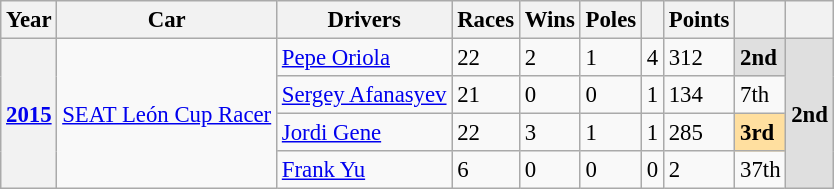<table class="wikitable" style="font-size:95%">
<tr>
<th>Year</th>
<th>Car</th>
<th>Drivers</th>
<th>Races</th>
<th>Wins</th>
<th>Poles</th>
<th></th>
<th>Points</th>
<th></th>
<th></th>
</tr>
<tr>
<th rowspan=4><a href='#'>2015</a></th>
<td rowspan=4><a href='#'>SEAT León Cup Racer</a></td>
<td> <a href='#'>Pepe Oriola</a></td>
<td>22</td>
<td>2</td>
<td>1</td>
<td>4</td>
<td>312</td>
<td style="background:#DFDFDF;"><strong>2nd</strong></td>
<td rowspan=4 style= "background:#DFDFDF;"><strong>2nd</strong></td>
</tr>
<tr>
<td> <a href='#'>Sergey Afanasyev</a></td>
<td>21</td>
<td>0</td>
<td>0</td>
<td>1</td>
<td>134</td>
<td>7th</td>
</tr>
<tr>
<td> <a href='#'>Jordi Gene</a></td>
<td>22</td>
<td>3</td>
<td>1</td>
<td>1</td>
<td>285</td>
<td style="background:#ffdf9f;"><strong>3rd</strong></td>
</tr>
<tr>
<td> <a href='#'>Frank Yu</a></td>
<td>6</td>
<td>0</td>
<td>0</td>
<td>0</td>
<td>2</td>
<td>37th</td>
</tr>
</table>
